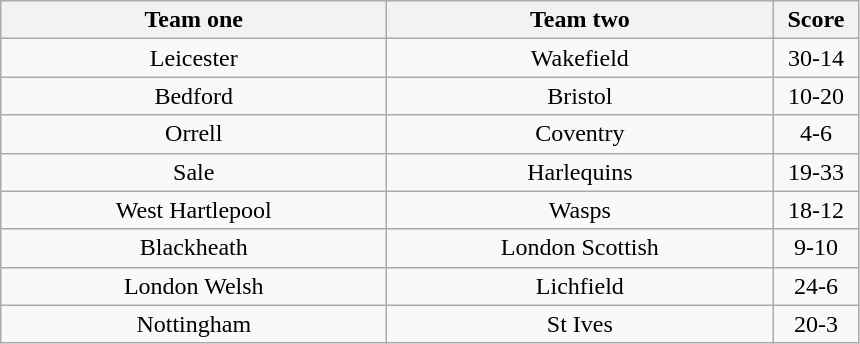<table class="wikitable" style="text-align: center">
<tr>
<th width=250>Team one</th>
<th width=250>Team two</th>
<th width=50>Score</th>
</tr>
<tr>
<td>Leicester</td>
<td>Wakefield</td>
<td>30-14</td>
</tr>
<tr>
<td>Bedford</td>
<td>Bristol</td>
<td>10-20</td>
</tr>
<tr>
<td>Orrell</td>
<td>Coventry</td>
<td>4-6</td>
</tr>
<tr>
<td>Sale</td>
<td>Harlequins</td>
<td>19-33</td>
</tr>
<tr>
<td>West Hartlepool</td>
<td>Wasps</td>
<td>18-12</td>
</tr>
<tr>
<td>Blackheath</td>
<td>London Scottish</td>
<td>9-10</td>
</tr>
<tr>
<td>London Welsh</td>
<td>Lichfield</td>
<td>24-6</td>
</tr>
<tr>
<td>Nottingham</td>
<td>St Ives</td>
<td>20-3</td>
</tr>
</table>
